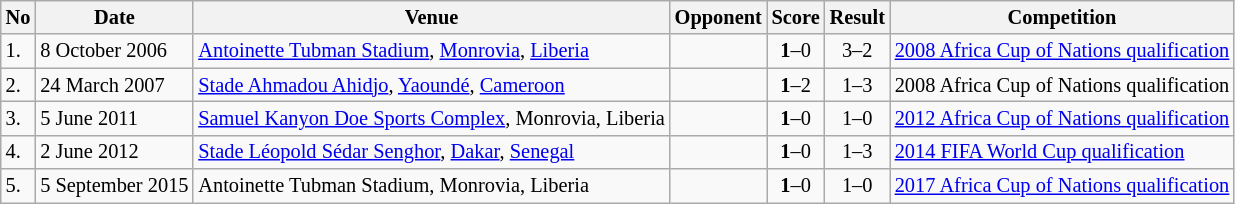<table class="wikitable" style="font-size:85%;">
<tr>
<th>No</th>
<th>Date</th>
<th>Venue</th>
<th>Opponent</th>
<th>Score</th>
<th>Result</th>
<th>Competition</th>
</tr>
<tr>
<td>1.</td>
<td>8 October 2006</td>
<td><a href='#'>Antoinette Tubman Stadium</a>, <a href='#'>Monrovia</a>, <a href='#'>Liberia</a></td>
<td></td>
<td align=center><strong>1</strong>–0</td>
<td align=center>3–2</td>
<td><a href='#'>2008 Africa Cup of Nations qualification</a></td>
</tr>
<tr>
<td>2.</td>
<td>24 March 2007</td>
<td><a href='#'>Stade Ahmadou Ahidjo</a>, <a href='#'>Yaoundé</a>, <a href='#'>Cameroon</a></td>
<td></td>
<td align=center><strong>1</strong>–2</td>
<td align=center>1–3</td>
<td>2008 Africa Cup of Nations qualification</td>
</tr>
<tr>
<td>3.</td>
<td>5 June 2011</td>
<td><a href='#'>Samuel Kanyon Doe Sports Complex</a>, Monrovia, Liberia</td>
<td></td>
<td align=center><strong>1</strong>–0</td>
<td align=center>1–0</td>
<td><a href='#'>2012 Africa Cup of Nations qualification</a></td>
</tr>
<tr>
<td>4.</td>
<td>2 June 2012</td>
<td><a href='#'>Stade Léopold Sédar Senghor</a>, <a href='#'>Dakar</a>, <a href='#'>Senegal</a></td>
<td></td>
<td align=center><strong>1</strong>–0</td>
<td align=center>1–3</td>
<td><a href='#'>2014 FIFA World Cup qualification</a></td>
</tr>
<tr>
<td>5.</td>
<td>5 September 2015</td>
<td>Antoinette Tubman Stadium, Monrovia, Liberia</td>
<td></td>
<td align=center><strong>1</strong>–0</td>
<td align=center>1–0</td>
<td><a href='#'>2017 Africa Cup of Nations qualification</a></td>
</tr>
</table>
